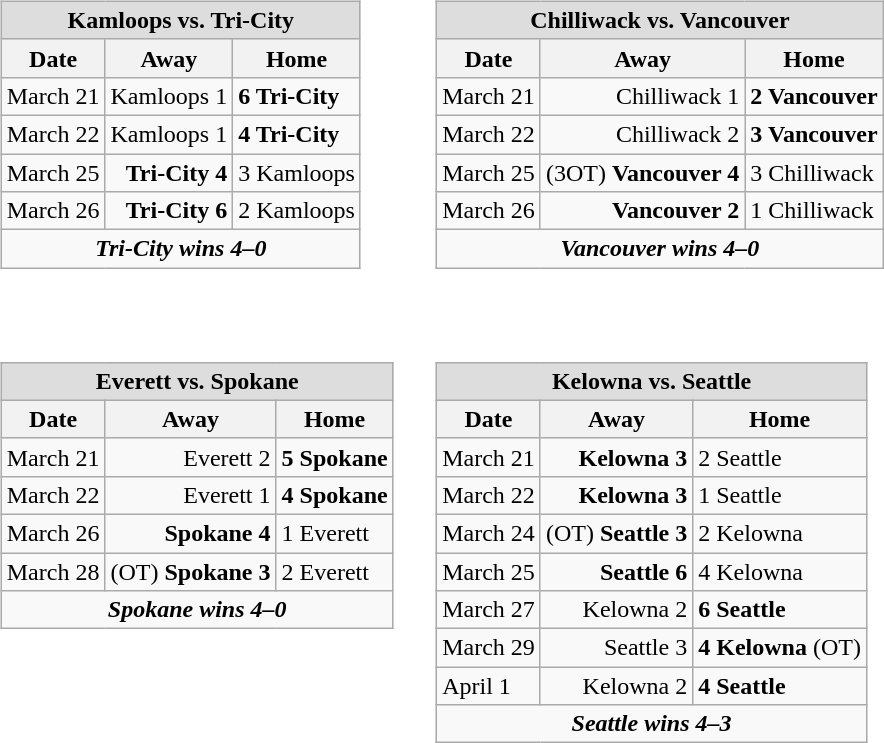<table cellspacing="10">
<tr>
<td valign="top"><br><table class="wikitable">
<tr>
<th style="background:#ddd;" colspan="4">Kamloops vs. Tri-City</th>
</tr>
<tr>
<th>Date</th>
<th>Away</th>
<th>Home</th>
</tr>
<tr>
<td>March 21</td>
<td style="text-align:right;">Kamloops 1</td>
<td><strong>6 Tri-City</strong></td>
</tr>
<tr>
<td>March 22</td>
<td style="text-align:right;">Kamloops 1</td>
<td><strong>4 Tri-City</strong></td>
</tr>
<tr>
<td>March 25</td>
<td style="text-align:right;"><strong>Tri-City 4</strong></td>
<td>3 Kamloops</td>
</tr>
<tr>
<td>March 26</td>
<td style="text-align:right;"><strong>Tri-City 6</strong></td>
<td>2 Kamloops</td>
</tr>
<tr style="text-align:center;">
<td colspan="4"><strong><em>Tri-City wins 4–0</em></strong></td>
</tr>
</table>
</td>
<td valign="top"><br><table class="wikitable">
<tr>
<th style="background:#ddd;" colspan="4">Chilliwack vs. Vancouver</th>
</tr>
<tr>
<th>Date</th>
<th>Away</th>
<th>Home</th>
</tr>
<tr>
<td>March 21</td>
<td style="text-align:right;">Chilliwack 1</td>
<td><strong>2 Vancouver</strong></td>
</tr>
<tr>
<td>March 22</td>
<td style="text-align:right;">Chilliwack 2</td>
<td><strong>3 Vancouver</strong></td>
</tr>
<tr>
<td>March 25</td>
<td style="text-align:right;">(3OT) <strong>Vancouver 4</strong></td>
<td>3 Chilliwack</td>
</tr>
<tr>
<td>March 26</td>
<td style="text-align:right;"><strong>Vancouver 2</strong></td>
<td>1 Chilliwack</td>
</tr>
<tr style="text-align:center;">
<td colspan="4"><strong><em>Vancouver wins 4–0</em></strong></td>
</tr>
</table>
</td>
</tr>
<tr>
<td valign="top"><br><table class="wikitable">
<tr>
<th style="background:#ddd;" colspan="4">Everett vs. Spokane</th>
</tr>
<tr>
<th>Date</th>
<th>Away</th>
<th>Home</th>
</tr>
<tr>
<td>March 21</td>
<td style="text-align:right;">Everett 2</td>
<td><strong>5 Spokane</strong></td>
</tr>
<tr>
<td>March 22</td>
<td style="text-align:right;">Everett 1</td>
<td><strong>4 Spokane</strong></td>
</tr>
<tr>
<td>March 26</td>
<td style="text-align:right;"><strong>Spokane 4</strong></td>
<td>1 Everett</td>
</tr>
<tr>
<td>March 28</td>
<td style="text-align:right;">(OT) <strong>Spokane 3</strong></td>
<td>2 Everett</td>
</tr>
<tr style="text-align:center;">
<td colspan="4"><strong><em>Spokane wins 4–0</em></strong></td>
</tr>
</table>
</td>
<td valign="top"><br><table class="wikitable">
<tr>
<th style="background:#ddd;" colspan="4">Kelowna vs. Seattle</th>
</tr>
<tr>
<th>Date</th>
<th>Away</th>
<th>Home</th>
</tr>
<tr>
<td>March 21</td>
<td style="text-align:right;"><strong>Kelowna 3</strong></td>
<td>2 Seattle</td>
</tr>
<tr>
<td>March 22</td>
<td style="text-align:right;"><strong>Kelowna 3</strong></td>
<td>1 Seattle</td>
</tr>
<tr>
<td>March 24</td>
<td style="text-align:right;">(OT) <strong>Seattle 3</strong></td>
<td>2 Kelowna</td>
</tr>
<tr>
<td>March 25</td>
<td style="text-align:right;"><strong>Seattle 6</strong></td>
<td>4 Kelowna</td>
</tr>
<tr>
<td>March 27</td>
<td style="text-align:right;">Kelowna 2</td>
<td><strong>6 Seattle</strong></td>
</tr>
<tr>
<td>March 29</td>
<td style="text-align:right;">Seattle 3</td>
<td><strong>4 Kelowna</strong> (OT)</td>
</tr>
<tr>
<td>April 1</td>
<td style="text-align:right;">Kelowna 2</td>
<td><strong>4 Seattle</strong></td>
</tr>
<tr style="text-align:center;">
<td colspan="4"><strong><em>Seattle wins 4–3</em></strong></td>
</tr>
</table>
</td>
</tr>
</table>
